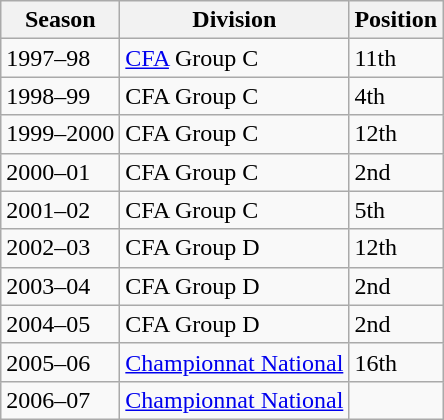<table class="wikitable">
<tr>
<th>Season</th>
<th>Division</th>
<th>Position</th>
</tr>
<tr>
<td>1997–98</td>
<td><a href='#'>CFA</a> Group C</td>
<td>11th</td>
</tr>
<tr>
<td>1998–99</td>
<td>CFA Group C</td>
<td>4th</td>
</tr>
<tr>
<td>1999–2000</td>
<td>CFA Group C</td>
<td>12th</td>
</tr>
<tr>
<td>2000–01</td>
<td>CFA Group C</td>
<td>2nd</td>
</tr>
<tr>
<td>2001–02</td>
<td>CFA Group C</td>
<td>5th</td>
</tr>
<tr>
<td>2002–03</td>
<td>CFA Group D</td>
<td>12th</td>
</tr>
<tr>
<td>2003–04</td>
<td>CFA Group D</td>
<td>2nd</td>
</tr>
<tr>
<td>2004–05</td>
<td>CFA Group D</td>
<td>2nd</td>
</tr>
<tr>
<td>2005–06</td>
<td><a href='#'>Championnat National</a></td>
<td>16th</td>
</tr>
<tr>
<td>2006–07</td>
<td><a href='#'>Championnat National</a></td>
<td></td>
</tr>
</table>
